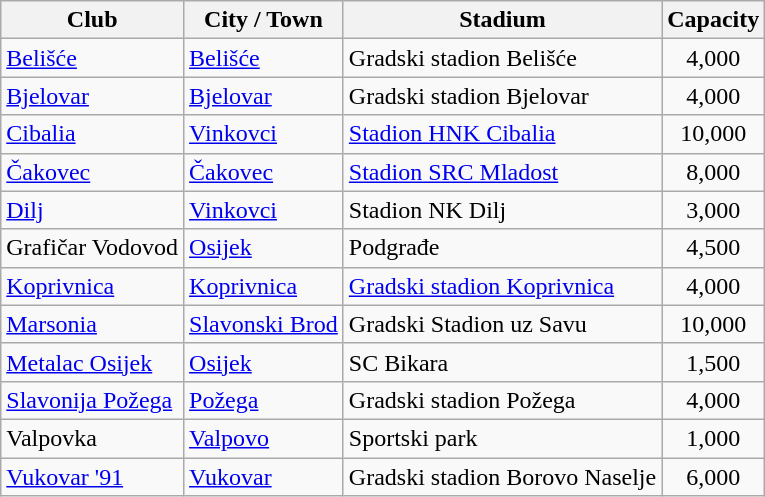<table class="wikitable sortable">
<tr>
<th>Club</th>
<th>City / Town</th>
<th>Stadium</th>
<th>Capacity</th>
</tr>
<tr>
<td><a href='#'>Belišće</a></td>
<td><a href='#'>Belišće</a></td>
<td>Gradski stadion Belišće</td>
<td align="center">4,000</td>
</tr>
<tr>
<td><a href='#'>Bjelovar</a></td>
<td><a href='#'>Bjelovar</a></td>
<td>Gradski stadion Bjelovar</td>
<td align="center">4,000</td>
</tr>
<tr>
<td><a href='#'>Cibalia</a></td>
<td><a href='#'>Vinkovci</a></td>
<td><a href='#'>Stadion HNK Cibalia</a></td>
<td align="center">10,000</td>
</tr>
<tr>
<td><a href='#'>Čakovec</a></td>
<td><a href='#'>Čakovec</a></td>
<td><a href='#'>Stadion SRC Mladost</a></td>
<td align="center">8,000</td>
</tr>
<tr>
<td><a href='#'>Dilj</a></td>
<td><a href='#'>Vinkovci</a></td>
<td>Stadion NK Dilj</td>
<td align="center">3,000</td>
</tr>
<tr>
<td>Grafičar Vodovod</td>
<td><a href='#'>Osijek</a></td>
<td>Podgrađe</td>
<td align="center">4,500</td>
</tr>
<tr>
<td><a href='#'>Koprivnica</a></td>
<td><a href='#'>Koprivnica</a></td>
<td><a href='#'>Gradski stadion Koprivnica</a></td>
<td align="center">4,000</td>
</tr>
<tr>
<td><a href='#'>Marsonia</a></td>
<td><a href='#'>Slavonski Brod</a></td>
<td>Gradski Stadion uz Savu</td>
<td align="center">10,000</td>
</tr>
<tr>
<td><a href='#'>Metalac Osijek</a></td>
<td><a href='#'>Osijek</a></td>
<td>SC Bikara</td>
<td align="center">1,500</td>
</tr>
<tr>
<td><a href='#'>Slavonija Požega</a></td>
<td><a href='#'>Požega</a></td>
<td>Gradski stadion Požega</td>
<td align="center">4,000</td>
</tr>
<tr>
<td>Valpovka</td>
<td><a href='#'>Valpovo</a></td>
<td>Sportski park</td>
<td align="center">1,000</td>
</tr>
<tr>
<td><a href='#'>Vukovar '91</a></td>
<td><a href='#'>Vukovar</a></td>
<td>Gradski stadion Borovo Naselje</td>
<td align="center">6,000</td>
</tr>
</table>
